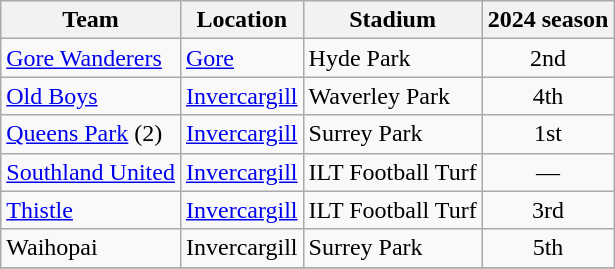<table class="wikitable sortable">
<tr>
<th>Team</th>
<th>Location</th>
<th>Stadium</th>
<th>2024 season</th>
</tr>
<tr>
<td><a href='#'>Gore Wanderers</a></td>
<td><a href='#'>Gore</a></td>
<td>Hyde Park</td>
<td align="center">2nd</td>
</tr>
<tr>
<td><a href='#'>Old Boys</a></td>
<td><a href='#'>Invercargill</a></td>
<td>Waverley Park</td>
<td align="center">4th</td>
</tr>
<tr>
<td><a href='#'>Queens Park</a> (2)</td>
<td><a href='#'>Invercargill</a></td>
<td>Surrey Park</td>
<td align="center">1st</td>
</tr>
<tr>
<td><a href='#'>Southland United</a></td>
<td><a href='#'>Invercargill</a></td>
<td>ILT Football Turf</td>
<td align="center">—</td>
</tr>
<tr>
<td><a href='#'>Thistle</a></td>
<td><a href='#'>Invercargill</a></td>
<td>ILT Football Turf</td>
<td align="center">3rd</td>
</tr>
<tr>
<td>Waihopai</td>
<td>Invercargill</td>
<td>Surrey Park</td>
<td align="center">5th</td>
</tr>
<tr>
</tr>
</table>
